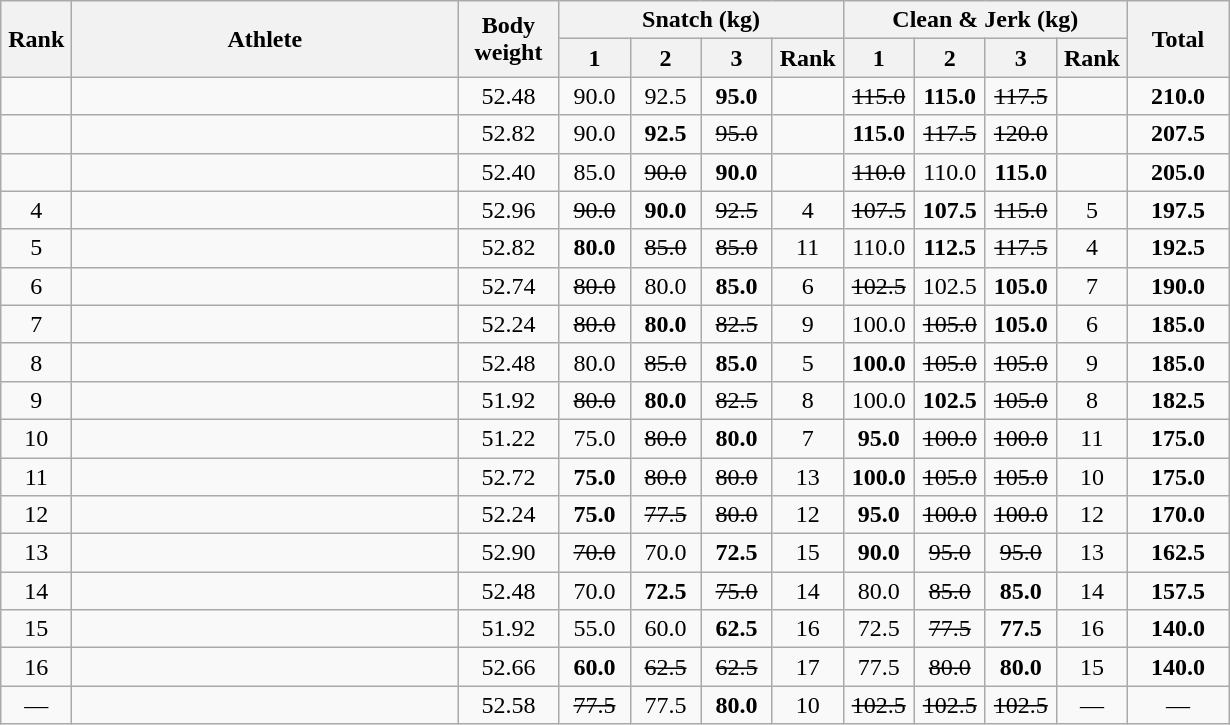<table class = "wikitable" style="text-align:center;">
<tr>
<th rowspan=2 width=40>Rank</th>
<th rowspan=2 width=250>Athlete</th>
<th rowspan=2 width=60>Body weight</th>
<th colspan=4>Snatch (kg)</th>
<th colspan=4>Clean & Jerk (kg)</th>
<th rowspan=2 width=60>Total</th>
</tr>
<tr>
<th width=40>1</th>
<th width=40>2</th>
<th width=40>3</th>
<th width=40>Rank</th>
<th width=40>1</th>
<th width=40>2</th>
<th width=40>3</th>
<th width=40>Rank</th>
</tr>
<tr>
<td></td>
<td align=left></td>
<td>52.48</td>
<td>90.0</td>
<td>92.5</td>
<td><strong>95.0</strong></td>
<td></td>
<td><s>115.0 </s></td>
<td><strong>115.0</strong></td>
<td><s>117.5 </s></td>
<td></td>
<td><strong>210.0</strong></td>
</tr>
<tr>
<td></td>
<td align=left></td>
<td>52.82</td>
<td>90.0</td>
<td><strong>92.5</strong></td>
<td><s>95.0 </s></td>
<td></td>
<td><strong>115.0</strong></td>
<td><s>117.5 </s></td>
<td><s>120.0 </s></td>
<td></td>
<td><strong>207.5</strong></td>
</tr>
<tr>
<td></td>
<td align=left></td>
<td>52.40</td>
<td>85.0</td>
<td><s>90.0 </s></td>
<td><strong>90.0</strong></td>
<td></td>
<td><s>110.0 </s></td>
<td>110.0</td>
<td><strong>115.0</strong></td>
<td></td>
<td><strong>205.0</strong></td>
</tr>
<tr>
<td>4</td>
<td align=left></td>
<td>52.96</td>
<td><s>90.0 </s></td>
<td><strong>90.0</strong></td>
<td><s>92.5 </s></td>
<td>4</td>
<td><s>107.5 </s></td>
<td><strong>107.5</strong></td>
<td><s>115.0 </s></td>
<td>5</td>
<td><strong>197.5</strong></td>
</tr>
<tr>
<td>5</td>
<td align=left></td>
<td>52.82</td>
<td><strong>80.0</strong></td>
<td><s>85.0 </s></td>
<td><s>85.0 </s></td>
<td>11</td>
<td>110.0</td>
<td><strong>112.5</strong></td>
<td><s>117.5 </s></td>
<td>4</td>
<td><strong>192.5</strong></td>
</tr>
<tr>
<td>6</td>
<td align=left></td>
<td>52.74</td>
<td><s>80.0 </s></td>
<td>80.0</td>
<td><strong>85.0</strong></td>
<td>6</td>
<td><s>102.5 </s></td>
<td>102.5</td>
<td><strong>105.0</strong></td>
<td>7</td>
<td><strong>190.0</strong></td>
</tr>
<tr>
<td>7</td>
<td align=left></td>
<td>52.24</td>
<td><s>80.0 </s></td>
<td><strong>80.0</strong></td>
<td><s>82.5 </s></td>
<td>9</td>
<td>100.0</td>
<td><s>105.0 </s></td>
<td><strong>105.0</strong></td>
<td>6</td>
<td><strong>185.0</strong></td>
</tr>
<tr>
<td>8</td>
<td align=left></td>
<td>52.48</td>
<td>80.0</td>
<td><s>85.0 </s></td>
<td><strong>85.0</strong></td>
<td>5</td>
<td><strong>100.0</strong></td>
<td><s>105.0 </s></td>
<td><s>105.0 </s></td>
<td>9</td>
<td><strong>185.0</strong></td>
</tr>
<tr>
<td>9</td>
<td align=left></td>
<td>51.92</td>
<td><s>80.0 </s></td>
<td><strong>80.0</strong></td>
<td><s>82.5 </s></td>
<td>8</td>
<td>100.0</td>
<td><strong>102.5</strong></td>
<td><s>105.0 </s></td>
<td>8</td>
<td><strong>182.5</strong></td>
</tr>
<tr>
<td>10</td>
<td align=left></td>
<td>51.22</td>
<td>75.0</td>
<td><s>80.0 </s></td>
<td><strong>80.0</strong></td>
<td>7</td>
<td><strong>95.0</strong></td>
<td><s>100.0 </s></td>
<td><s>100.0 </s></td>
<td>11</td>
<td><strong>175.0</strong></td>
</tr>
<tr>
<td>11</td>
<td align=left></td>
<td>52.72</td>
<td><strong>75.0</strong></td>
<td><s>80.0 </s></td>
<td><s>80.0 </s></td>
<td>13</td>
<td><strong>100.0</strong></td>
<td><s>105.0 </s></td>
<td><s>105.0 </s></td>
<td>10</td>
<td><strong>175.0</strong></td>
</tr>
<tr>
<td>12</td>
<td align=left></td>
<td>52.24</td>
<td><strong>75.0</strong></td>
<td><s>77.5 </s></td>
<td><s>80.0 </s></td>
<td>12</td>
<td><strong>95.0</strong></td>
<td><s>100.0 </s></td>
<td><s>100.0 </s></td>
<td>12</td>
<td><strong>170.0</strong></td>
</tr>
<tr>
<td>13</td>
<td align=left></td>
<td>52.90</td>
<td><s>70.0 </s></td>
<td>70.0</td>
<td><strong>72.5</strong></td>
<td>15</td>
<td><strong>90.0</strong></td>
<td><s>95.0 </s></td>
<td><s>95.0 </s></td>
<td>13</td>
<td><strong>162.5</strong></td>
</tr>
<tr>
<td>14</td>
<td align=left></td>
<td>52.48</td>
<td>70.0</td>
<td><strong>72.5</strong></td>
<td><s>75.0 </s></td>
<td>14</td>
<td>80.0</td>
<td><s>85.0 </s></td>
<td><strong>85.0</strong></td>
<td>14</td>
<td><strong>157.5</strong></td>
</tr>
<tr>
<td>15</td>
<td align=left></td>
<td>51.92</td>
<td>55.0</td>
<td>60.0</td>
<td><strong>62.5</strong></td>
<td>16</td>
<td>72.5</td>
<td><s>77.5 </s></td>
<td><strong>77.5</strong></td>
<td>16</td>
<td><strong>140.0</strong></td>
</tr>
<tr>
<td>16</td>
<td align=left></td>
<td>52.66</td>
<td><strong>60.0</strong></td>
<td><s>62.5 </s></td>
<td><s>62.5 </s></td>
<td>17</td>
<td>77.5</td>
<td><s>80.0 </s></td>
<td><strong>80.0</strong></td>
<td>15</td>
<td><strong>140.0</strong></td>
</tr>
<tr>
<td>—</td>
<td align=left></td>
<td>52.58</td>
<td><s>77.5 </s></td>
<td>77.5</td>
<td><strong>80.0</strong></td>
<td>10</td>
<td><s>102.5 </s></td>
<td><s>102.5 </s></td>
<td><s>102.5 </s></td>
<td>—</td>
<td>—</td>
</tr>
</table>
